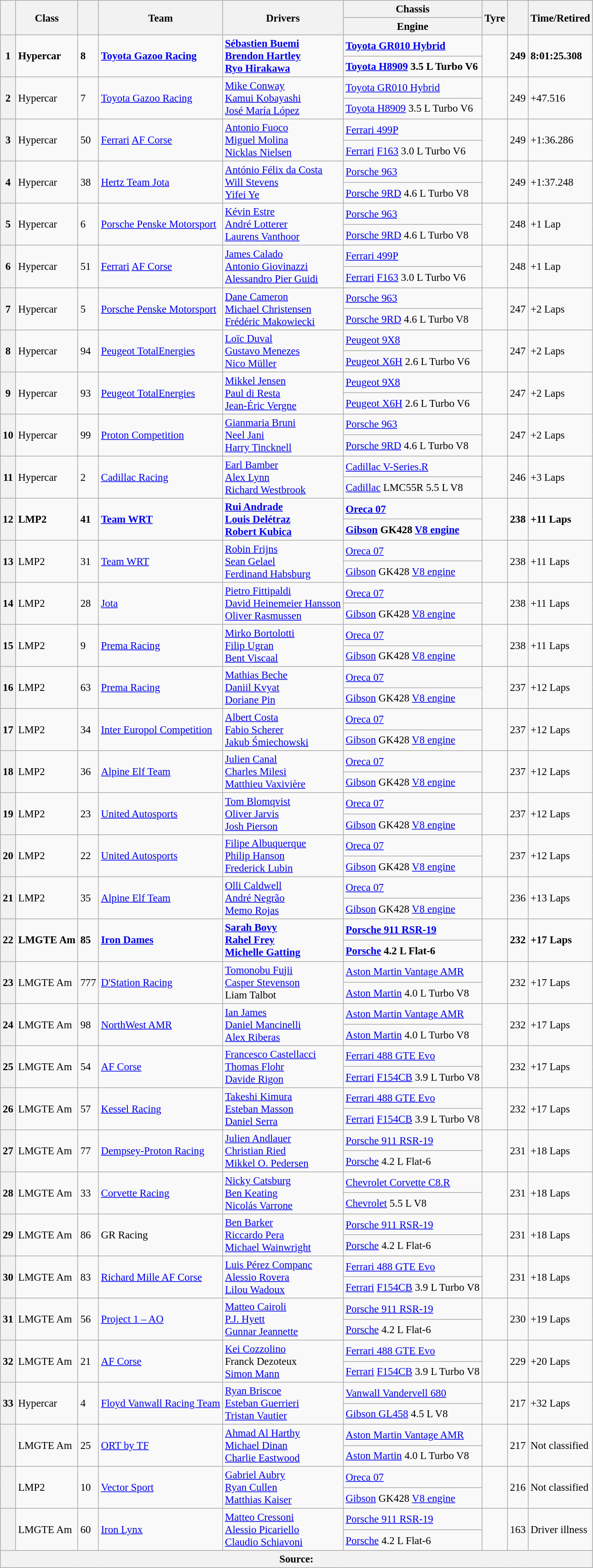<table class="wikitable" style="font-size:95%;">
<tr>
<th rowspan=2></th>
<th rowspan=2>Class</th>
<th rowspan=2></th>
<th rowspan=2>Team</th>
<th rowspan=2>Drivers</th>
<th>Chassis</th>
<th rowspan=2>Tyre</th>
<th rowspan=2></th>
<th rowspan=2>Time/Retired</th>
</tr>
<tr style="font-weight:bold;">
<th>Engine</th>
</tr>
<tr style="font-weight:bold;">
<th rowspan=2>1</th>
<td rowspan=2>Hypercar</td>
<td rowspan=2>8</td>
<td rowspan=2> <a href='#'>Toyota Gazoo Racing</a></td>
<td rowspan=2> <a href='#'>Sébastien Buemi</a><br> <a href='#'>Brendon Hartley</a><br> <a href='#'>Ryo Hirakawa</a></td>
<td><a href='#'>Toyota GR010 Hybrid</a></td>
<td rowspan=2></td>
<td rowspan=2>249</td>
<td rowspan=2>8:01:25.308</td>
</tr>
<tr style="font-weight:bold;">
<td><a href='#'>Toyota H8909</a> 3.5 L Turbo V6</td>
</tr>
<tr>
<th rowspan=2>2</th>
<td rowspan=2>Hypercar</td>
<td rowspan=2>7</td>
<td rowspan=2> <a href='#'>Toyota Gazoo Racing</a></td>
<td rowspan=2> <a href='#'>Mike Conway</a><br> <a href='#'>Kamui Kobayashi</a><br> <a href='#'>José María López</a></td>
<td><a href='#'>Toyota GR010 Hybrid</a></td>
<td rowspan=2></td>
<td rowspan=2>249</td>
<td rowspan=2>+47.516</td>
</tr>
<tr>
<td><a href='#'>Toyota H8909</a> 3.5 L Turbo V6</td>
</tr>
<tr>
<th rowspan=2>3</th>
<td rowspan=2>Hypercar</td>
<td rowspan=2>50</td>
<td rowspan=2> <a href='#'>Ferrari</a> <a href='#'>AF Corse</a></td>
<td rowspan=2> <a href='#'>Antonio Fuoco</a><br> <a href='#'>Miguel Molina</a><br> <a href='#'>Nicklas Nielsen</a></td>
<td><a href='#'>Ferrari 499P</a></td>
<td rowspan=2></td>
<td rowspan=2>249</td>
<td rowspan=2>+1:36.286</td>
</tr>
<tr>
<td><a href='#'>Ferrari</a> <a href='#'>F163</a> 3.0 L Turbo V6</td>
</tr>
<tr>
<th rowspan=2>4</th>
<td rowspan=2>Hypercar</td>
<td rowspan=2>38</td>
<td rowspan=2> <a href='#'>Hertz Team Jota</a></td>
<td rowspan=2> <a href='#'>António Félix da Costa</a><br> <a href='#'>Will Stevens</a><br> <a href='#'>Yifei Ye</a></td>
<td><a href='#'>Porsche 963</a></td>
<td rowspan=2></td>
<td rowspan=2>249</td>
<td rowspan=2>+1:37.248</td>
</tr>
<tr>
<td><a href='#'>Porsche 9RD</a> 4.6 L Turbo V8</td>
</tr>
<tr>
<th rowspan=2>5</th>
<td rowspan=2>Hypercar</td>
<td rowspan=2>6</td>
<td rowspan=2> <a href='#'>Porsche Penske Motorsport</a></td>
<td rowspan=2> <a href='#'>Kévin Estre</a><br> <a href='#'>André Lotterer</a><br> <a href='#'>Laurens Vanthoor</a></td>
<td><a href='#'>Porsche 963</a></td>
<td rowspan=2></td>
<td rowspan=2>248</td>
<td rowspan=2>+1 Lap</td>
</tr>
<tr>
<td><a href='#'>Porsche 9RD</a> 4.6 L Turbo V8</td>
</tr>
<tr>
<th rowspan=2>6</th>
<td rowspan=2>Hypercar</td>
<td rowspan=2>51</td>
<td rowspan=2> <a href='#'>Ferrari</a> <a href='#'>AF Corse</a></td>
<td rowspan=2> <a href='#'>James Calado</a><br> <a href='#'>Antonio Giovinazzi</a><br> <a href='#'>Alessandro Pier Guidi</a></td>
<td><a href='#'>Ferrari 499P</a></td>
<td rowspan=2></td>
<td rowspan=2>248</td>
<td rowspan=2>+1 Lap</td>
</tr>
<tr>
<td><a href='#'>Ferrari</a> <a href='#'>F163</a> 3.0 L Turbo V6</td>
</tr>
<tr>
<th rowspan=2>7</th>
<td rowspan=2>Hypercar</td>
<td rowspan=2>5</td>
<td rowspan=2> <a href='#'>Porsche Penske Motorsport</a></td>
<td rowspan=2> <a href='#'>Dane Cameron</a><br> <a href='#'>Michael Christensen</a><br> <a href='#'>Frédéric Makowiecki</a></td>
<td><a href='#'>Porsche 963</a></td>
<td rowspan=2></td>
<td rowspan=2>247</td>
<td rowspan=2>+2 Laps</td>
</tr>
<tr>
<td><a href='#'>Porsche 9RD</a> 4.6 L Turbo V8</td>
</tr>
<tr>
<th rowspan=2>8</th>
<td rowspan=2>Hypercar</td>
<td rowspan=2>94</td>
<td rowspan=2> <a href='#'>Peugeot TotalEnergies</a></td>
<td rowspan=2> <a href='#'>Loïc Duval</a><br> <a href='#'>Gustavo Menezes</a><br> <a href='#'>Nico Müller</a></td>
<td><a href='#'>Peugeot 9X8</a></td>
<td rowspan=2></td>
<td rowspan=2>247</td>
<td rowspan=2>+2 Laps</td>
</tr>
<tr>
<td><a href='#'>Peugeot X6H</a> 2.6 L Turbo V6</td>
</tr>
<tr>
<th rowspan=2>9</th>
<td rowspan=2>Hypercar</td>
<td rowspan=2>93</td>
<td rowspan=2> <a href='#'>Peugeot TotalEnergies</a></td>
<td rowspan=2> <a href='#'>Mikkel Jensen</a><br> <a href='#'>Paul di Resta</a><br> <a href='#'>Jean-Éric Vergne</a></td>
<td><a href='#'>Peugeot 9X8</a></td>
<td rowspan=2></td>
<td rowspan=2>247</td>
<td rowspan=2>+2 Laps</td>
</tr>
<tr>
<td><a href='#'>Peugeot X6H</a> 2.6 L Turbo V6</td>
</tr>
<tr>
<th rowspan=2>10</th>
<td rowspan=2>Hypercar</td>
<td rowspan=2>99</td>
<td rowspan=2> <a href='#'>Proton Competition</a></td>
<td rowspan=2> <a href='#'>Gianmaria Bruni</a><br> <a href='#'>Neel Jani</a><br> <a href='#'>Harry Tincknell</a></td>
<td><a href='#'>Porsche 963</a></td>
<td rowspan=2></td>
<td rowspan=2>247</td>
<td rowspan=2>+2 Laps</td>
</tr>
<tr>
<td><a href='#'>Porsche 9RD</a> 4.6 L Turbo V8</td>
</tr>
<tr>
<th rowspan=2>11</th>
<td rowspan=2>Hypercar</td>
<td rowspan=2>2</td>
<td rowspan=2> <a href='#'>Cadillac Racing</a></td>
<td rowspan=2> <a href='#'>Earl Bamber</a><br> <a href='#'>Alex Lynn</a><br> <a href='#'>Richard Westbrook</a></td>
<td><a href='#'>Cadillac V-Series.R</a></td>
<td rowspan=2></td>
<td rowspan=2>246</td>
<td rowspan=2>+3 Laps</td>
</tr>
<tr>
<td><a href='#'>Cadillac</a> LMC55R 5.5 L V8</td>
</tr>
<tr style="font-weight:bold;">
<th rowspan=2>12</th>
<td rowspan=2>LMP2</td>
<td rowspan=2>41</td>
<td rowspan=2> <a href='#'>Team WRT</a></td>
<td rowspan=2> <a href='#'>Rui Andrade</a><br> <a href='#'>Louis Delétraz</a><br> <a href='#'>Robert Kubica</a></td>
<td><a href='#'>Oreca 07</a></td>
<td rowspan=2></td>
<td rowspan=2>238</td>
<td rowspan=2>+11 Laps</td>
</tr>
<tr style="font-weight:bold;">
<td><a href='#'>Gibson</a> GK428 <a href='#'>V8 engine</a></td>
</tr>
<tr>
<th rowspan=2>13</th>
<td rowspan=2>LMP2</td>
<td rowspan=2>31</td>
<td rowspan=2> <a href='#'>Team WRT</a></td>
<td rowspan=2> <a href='#'>Robin Frijns</a><br> <a href='#'>Sean Gelael</a><br> <a href='#'>Ferdinand Habsburg</a></td>
<td><a href='#'>Oreca 07</a></td>
<td rowspan=2></td>
<td rowspan=2>238</td>
<td rowspan=2>+11 Laps</td>
</tr>
<tr>
<td><a href='#'>Gibson</a> GK428 <a href='#'>V8 engine</a></td>
</tr>
<tr>
<th rowspan=2>14</th>
<td rowspan=2>LMP2</td>
<td rowspan=2>28</td>
<td rowspan=2> <a href='#'>Jota</a></td>
<td rowspan=2> <a href='#'>Pietro Fittipaldi</a><br> <a href='#'>David Heinemeier Hansson</a><br> <a href='#'>Oliver Rasmussen</a></td>
<td><a href='#'>Oreca 07</a></td>
<td rowspan=2></td>
<td rowspan=2>238</td>
<td rowspan=2>+11 Laps</td>
</tr>
<tr>
<td><a href='#'>Gibson</a> GK428 <a href='#'>V8 engine</a></td>
</tr>
<tr>
<th rowspan=2>15</th>
<td rowspan=2>LMP2</td>
<td rowspan=2>9</td>
<td rowspan=2> <a href='#'>Prema Racing</a></td>
<td rowspan=2> <a href='#'>Mirko Bortolotti</a><br> <a href='#'>Filip Ugran</a><br> <a href='#'>Bent Viscaal</a></td>
<td><a href='#'>Oreca 07</a></td>
<td rowspan=2></td>
<td rowspan=2>238</td>
<td rowspan=2>+11 Laps</td>
</tr>
<tr>
<td><a href='#'>Gibson</a> GK428 <a href='#'>V8 engine</a></td>
</tr>
<tr>
<th rowspan=2>16</th>
<td rowspan=2>LMP2</td>
<td rowspan=2>63</td>
<td rowspan=2> <a href='#'>Prema Racing</a></td>
<td rowspan=2> <a href='#'>Mathias Beche</a><br> <a href='#'>Daniil Kvyat</a><br> <a href='#'>Doriane Pin</a></td>
<td><a href='#'>Oreca 07</a></td>
<td rowspan=2></td>
<td rowspan=2>237</td>
<td rowspan=2>+12 Laps</td>
</tr>
<tr>
<td><a href='#'>Gibson</a> GK428 <a href='#'>V8 engine</a></td>
</tr>
<tr>
<th rowspan=2>17</th>
<td rowspan=2>LMP2</td>
<td rowspan=2>34</td>
<td rowspan=2> <a href='#'>Inter Europol Competition</a></td>
<td rowspan=2> <a href='#'>Albert Costa</a><br> <a href='#'>Fabio Scherer</a><br> <a href='#'>Jakub Śmiechowski</a></td>
<td><a href='#'>Oreca 07</a></td>
<td rowspan=2></td>
<td rowspan=2>237</td>
<td rowspan=2>+12 Laps</td>
</tr>
<tr>
<td><a href='#'>Gibson</a> GK428 <a href='#'>V8 engine</a></td>
</tr>
<tr>
<th rowspan=2>18</th>
<td rowspan=2>LMP2</td>
<td rowspan=2>36</td>
<td rowspan=2> <a href='#'>Alpine Elf Team</a></td>
<td rowspan=2> <a href='#'>Julien Canal</a><br> <a href='#'>Charles Milesi</a><br> <a href='#'>Matthieu Vaxivière</a></td>
<td><a href='#'>Oreca 07</a></td>
<td rowspan=2></td>
<td rowspan=2>237</td>
<td rowspan=2>+12 Laps</td>
</tr>
<tr>
<td><a href='#'>Gibson</a> GK428 <a href='#'>V8 engine</a></td>
</tr>
<tr>
<th rowspan=2>19</th>
<td rowspan=2>LMP2</td>
<td rowspan=2>23</td>
<td rowspan=2> <a href='#'>United Autosports</a></td>
<td rowspan=2> <a href='#'>Tom Blomqvist</a><br> <a href='#'>Oliver Jarvis</a><br> <a href='#'>Josh Pierson</a></td>
<td><a href='#'>Oreca 07</a></td>
<td rowspan=2></td>
<td rowspan=2>237</td>
<td rowspan=2>+12 Laps</td>
</tr>
<tr>
<td><a href='#'>Gibson</a> GK428 <a href='#'>V8 engine</a></td>
</tr>
<tr>
<th rowspan=2>20</th>
<td rowspan=2>LMP2</td>
<td rowspan=2>22</td>
<td rowspan=2> <a href='#'>United Autosports</a></td>
<td rowspan=2> <a href='#'>Filipe Albuquerque</a><br> <a href='#'>Philip Hanson</a><br> <a href='#'>Frederick Lubin</a></td>
<td><a href='#'>Oreca 07</a></td>
<td rowspan=2></td>
<td rowspan=2>237</td>
<td rowspan=2>+12 Laps</td>
</tr>
<tr>
<td><a href='#'>Gibson</a> GK428 <a href='#'>V8 engine</a></td>
</tr>
<tr>
<th rowspan=2>21</th>
<td rowspan=2>LMP2</td>
<td rowspan=2>35</td>
<td rowspan=2> <a href='#'>Alpine Elf Team</a></td>
<td rowspan=2> <a href='#'>Olli Caldwell</a><br> <a href='#'>André Negrão</a><br> <a href='#'>Memo Rojas</a></td>
<td><a href='#'>Oreca 07</a></td>
<td rowspan=2></td>
<td rowspan=2>236</td>
<td rowspan=2>+13 Laps</td>
</tr>
<tr>
<td><a href='#'>Gibson</a> GK428 <a href='#'>V8 engine</a></td>
</tr>
<tr style="font-weight:bold;">
<th rowspan=2>22</th>
<td rowspan=2>LMGTE Am</td>
<td rowspan=2>85</td>
<td rowspan=2> <a href='#'>Iron Dames</a></td>
<td rowspan=2> <a href='#'>Sarah Bovy</a><br> <a href='#'>Rahel Frey</a><br> <a href='#'>Michelle Gatting</a></td>
<td><a href='#'>Porsche 911 RSR-19</a></td>
<td rowspan=2></td>
<td rowspan=2>232</td>
<td rowspan=2>+17 Laps</td>
</tr>
<tr style="font-weight:bold;">
<td><a href='#'>Porsche</a> 4.2 L Flat-6</td>
</tr>
<tr>
<th rowspan=2>23</th>
<td rowspan=2>LMGTE Am</td>
<td rowspan=2>777</td>
<td rowspan=2> <a href='#'>D'Station Racing</a></td>
<td rowspan=2> <a href='#'>Tomonobu Fujii</a><br> <a href='#'>Casper Stevenson</a><br> Liam Talbot</td>
<td><a href='#'>Aston Martin Vantage AMR</a></td>
<td rowspan=2></td>
<td rowspan=2>232</td>
<td rowspan=2>+17 Laps</td>
</tr>
<tr>
<td><a href='#'>Aston Martin</a> 4.0 L Turbo V8</td>
</tr>
<tr>
<th rowspan=2>24</th>
<td rowspan=2>LMGTE Am</td>
<td rowspan=2>98</td>
<td rowspan=2> <a href='#'>NorthWest AMR</a></td>
<td rowspan=2> <a href='#'>Ian James</a><br> <a href='#'>Daniel Mancinelli</a><br> <a href='#'>Alex Riberas</a></td>
<td><a href='#'>Aston Martin Vantage AMR</a></td>
<td rowspan=2></td>
<td rowspan=2>232</td>
<td rowspan=2>+17 Laps</td>
</tr>
<tr>
<td><a href='#'>Aston Martin</a> 4.0 L Turbo V8</td>
</tr>
<tr>
<th rowspan=2>25</th>
<td rowspan=2>LMGTE Am</td>
<td rowspan=2>54</td>
<td rowspan=2> <a href='#'>AF Corse</a></td>
<td rowspan=2> <a href='#'>Francesco Castellacci</a><br> <a href='#'>Thomas Flohr</a><br> <a href='#'>Davide Rigon</a></td>
<td><a href='#'>Ferrari 488 GTE Evo</a></td>
<td rowspan=2></td>
<td rowspan=2>232</td>
<td rowspan=2>+17 Laps</td>
</tr>
<tr>
<td><a href='#'>Ferrari</a> <a href='#'>F154CB</a> 3.9 L Turbo V8</td>
</tr>
<tr>
<th rowspan=2>26</th>
<td rowspan=2>LMGTE Am</td>
<td rowspan=2>57</td>
<td rowspan=2> <a href='#'>Kessel Racing</a></td>
<td rowspan=2> <a href='#'>Takeshi Kimura</a><br> <a href='#'>Esteban Masson</a><br> <a href='#'>Daniel Serra</a></td>
<td><a href='#'>Ferrari 488 GTE Evo</a></td>
<td rowspan=2></td>
<td rowspan=2>232</td>
<td rowspan=2>+17 Laps</td>
</tr>
<tr>
<td><a href='#'>Ferrari</a> <a href='#'>F154CB</a> 3.9 L Turbo V8</td>
</tr>
<tr>
<th rowspan=2>27</th>
<td rowspan=2>LMGTE Am</td>
<td rowspan=2>77</td>
<td rowspan=2> <a href='#'>Dempsey-Proton Racing</a></td>
<td rowspan=2> <a href='#'>Julien Andlauer</a><br> <a href='#'>Christian Ried</a><br> <a href='#'>Mikkel O. Pedersen</a></td>
<td><a href='#'>Porsche 911 RSR-19</a></td>
<td rowspan=2></td>
<td rowspan=2>231</td>
<td rowspan=2>+18 Laps</td>
</tr>
<tr>
<td><a href='#'>Porsche</a> 4.2 L Flat-6</td>
</tr>
<tr>
<th rowspan=2>28</th>
<td rowspan=2>LMGTE Am</td>
<td rowspan=2>33</td>
<td rowspan=2> <a href='#'>Corvette Racing</a></td>
<td rowspan=2> <a href='#'>Nicky Catsburg</a><br> <a href='#'>Ben Keating</a><br> <a href='#'>Nicolás Varrone</a></td>
<td><a href='#'>Chevrolet Corvette C8.R</a></td>
<td rowspan=2></td>
<td rowspan=2>231</td>
<td rowspan=2>+18 Laps</td>
</tr>
<tr>
<td><a href='#'>Chevrolet</a> 5.5 L V8</td>
</tr>
<tr>
<th rowspan=2>29</th>
<td rowspan=2>LMGTE Am</td>
<td rowspan=2>86</td>
<td rowspan=2> GR Racing</td>
<td rowspan=2> <a href='#'>Ben Barker</a><br> <a href='#'>Riccardo Pera</a><br> <a href='#'>Michael Wainwright</a></td>
<td><a href='#'>Porsche 911 RSR-19</a></td>
<td rowspan=2></td>
<td rowspan=2>231</td>
<td rowspan=2>+18 Laps</td>
</tr>
<tr>
<td><a href='#'>Porsche</a> 4.2 L Flat-6</td>
</tr>
<tr>
<th rowspan=2>30</th>
<td rowspan=2>LMGTE Am</td>
<td rowspan=2>83</td>
<td rowspan=2> <a href='#'>Richard Mille AF Corse</a></td>
<td rowspan=2> <a href='#'>Luis Pérez Companc</a><br> <a href='#'>Alessio Rovera</a><br> <a href='#'>Lilou Wadoux</a></td>
<td><a href='#'>Ferrari 488 GTE Evo</a></td>
<td rowspan=2></td>
<td rowspan=2>231</td>
<td rowspan=2>+18 Laps</td>
</tr>
<tr>
<td><a href='#'>Ferrari</a> <a href='#'>F154CB</a> 3.9 L Turbo V8</td>
</tr>
<tr>
<th rowspan=2>31</th>
<td rowspan=2>LMGTE Am</td>
<td rowspan=2>56</td>
<td rowspan=2> <a href='#'>Project 1 – AO</a></td>
<td rowspan=2> <a href='#'>Matteo Cairoli</a><br> <a href='#'>P.J. Hyett</a><br> <a href='#'>Gunnar Jeannette</a></td>
<td><a href='#'>Porsche 911 RSR-19</a></td>
<td rowspan=2></td>
<td rowspan=2>230</td>
<td rowspan=2>+19 Laps</td>
</tr>
<tr>
<td><a href='#'>Porsche</a> 4.2 L Flat-6</td>
</tr>
<tr>
<th rowspan=2>32</th>
<td rowspan=2>LMGTE Am</td>
<td rowspan=2>21</td>
<td rowspan=2> <a href='#'>AF Corse</a></td>
<td rowspan=2> <a href='#'>Kei Cozzolino</a><br> Franck Dezoteux<br> <a href='#'>Simon Mann</a></td>
<td><a href='#'>Ferrari 488 GTE Evo</a></td>
<td rowspan=2></td>
<td rowspan=2>229</td>
<td rowspan=2>+20 Laps</td>
</tr>
<tr>
<td><a href='#'>Ferrari</a> <a href='#'>F154CB</a> 3.9 L Turbo V8</td>
</tr>
<tr>
<th rowspan=2>33</th>
<td rowspan=2>Hypercar</td>
<td rowspan=2>4</td>
<td rowspan=2> <a href='#'>Floyd Vanwall Racing Team</a></td>
<td rowspan=2> <a href='#'>Ryan Briscoe</a><br> <a href='#'>Esteban Guerrieri</a><br> <a href='#'>Tristan Vautier</a></td>
<td><a href='#'>Vanwall Vandervell 680</a></td>
<td rowspan=2></td>
<td rowspan=2>217</td>
<td rowspan=2>+32 Laps</td>
</tr>
<tr>
<td><a href='#'>Gibson GL458</a> 4.5 L V8</td>
</tr>
<tr>
<th rowspan=2></th>
<td rowspan=2>LMGTE Am</td>
<td rowspan=2>25</td>
<td rowspan=2> <a href='#'>ORT by TF</a></td>
<td rowspan=2> <a href='#'>Ahmad Al Harthy</a><br> <a href='#'>Michael Dinan</a><br> <a href='#'>Charlie Eastwood</a></td>
<td><a href='#'>Aston Martin Vantage AMR</a></td>
<td rowspan=2></td>
<td rowspan=2>217</td>
<td rowspan=2>Not classified</td>
</tr>
<tr>
<td><a href='#'>Aston Martin</a> 4.0 L Turbo V8</td>
</tr>
<tr>
<th rowspan=2></th>
<td rowspan=2>LMP2</td>
<td rowspan=2>10</td>
<td rowspan=2> <a href='#'>Vector Sport</a></td>
<td rowspan=2> <a href='#'>Gabriel Aubry</a><br> <a href='#'>Ryan Cullen</a><br> <a href='#'>Matthias Kaiser</a></td>
<td><a href='#'>Oreca 07</a></td>
<td rowspan=2></td>
<td rowspan=2>216</td>
<td rowspan=2>Not classified</td>
</tr>
<tr>
<td><a href='#'>Gibson</a> GK428 <a href='#'>V8 engine</a></td>
</tr>
<tr>
<th rowspan=2></th>
<td rowspan=2>LMGTE Am</td>
<td rowspan=2>60</td>
<td rowspan=2> <a href='#'>Iron Lynx</a></td>
<td rowspan=2> <a href='#'>Matteo Cressoni</a><br> <a href='#'>Alessio Picariello</a><br> <a href='#'>Claudio Schiavoni</a></td>
<td><a href='#'>Porsche 911 RSR-19</a></td>
<td rowspan=2></td>
<td rowspan=2>163</td>
<td rowspan=2>Driver illness</td>
</tr>
<tr>
<td><a href='#'>Porsche</a> 4.2 L Flat-6</td>
</tr>
<tr>
<th colspan="9">Source:</th>
</tr>
</table>
